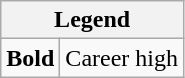<table class="wikitable">
<tr>
<th colspan="2">Legend</th>
</tr>
<tr>
<td><strong>Bold</strong></td>
<td>Career high</td>
</tr>
</table>
